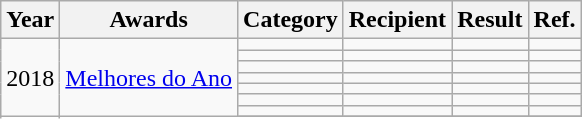<table class="wikitable">
<tr>
<th>Year</th>
<th>Awards</th>
<th>Category</th>
<th>Recipient</th>
<th>Result</th>
<th>Ref.</th>
</tr>
<tr>
<td rowspan=37>2018</td>
<td rowspan=12 style="text-align:center;"><a href='#'>Melhores do Ano</a></td>
<td></td>
<td></td>
<td></td>
<td></td>
</tr>
<tr>
<td></td>
<td></td>
<td></td>
<td></td>
</tr>
<tr>
<td></td>
<td></td>
<td></td>
<td></td>
</tr>
<tr>
<td></td>
<td></td>
<td></td>
<td></td>
</tr>
<tr>
<td></td>
<td></td>
<td></td>
<td></td>
</tr>
<tr>
<td></td>
<td></td>
<td></td>
<td></td>
</tr>
<tr>
<td></td>
<td></td>
<td></td>
<td></td>
</tr>
<tr>
</tr>
</table>
